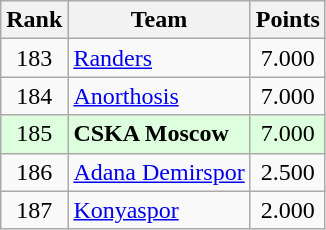<table class="wikitable" style="text-align: center;">
<tr>
<th>Rank</th>
<th>Team</th>
<th>Points</th>
</tr>
<tr>
<td>183</td>
<td align=left> <a href='#'>Randers</a></td>
<td>7.000</td>
</tr>
<tr>
<td>184</td>
<td align=left> <a href='#'>Anorthosis</a></td>
<td>7.000</td>
</tr>
<tr style="background:#dfd;">
<td>185</td>
<td align=left> <strong>CSKA Moscow</strong></td>
<td>7.000</td>
</tr>
<tr>
<td>186</td>
<td align=left> <a href='#'>Adana Demirspor</a></td>
<td>2.500</td>
</tr>
<tr>
<td>187</td>
<td align=left> <a href='#'>Konyaspor</a></td>
<td>2.000</td>
</tr>
</table>
